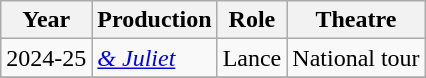<table class="wikitable sortable">
<tr>
<th>Year</th>
<th>Production</th>
<th>Role</th>
<th>Theatre</th>
</tr>
<tr>
<td>2024-25</td>
<td><em><a href='#'>& Juliet</a></em></td>
<td>Lance</td>
<td>National tour</td>
</tr>
<tr>
</tr>
</table>
